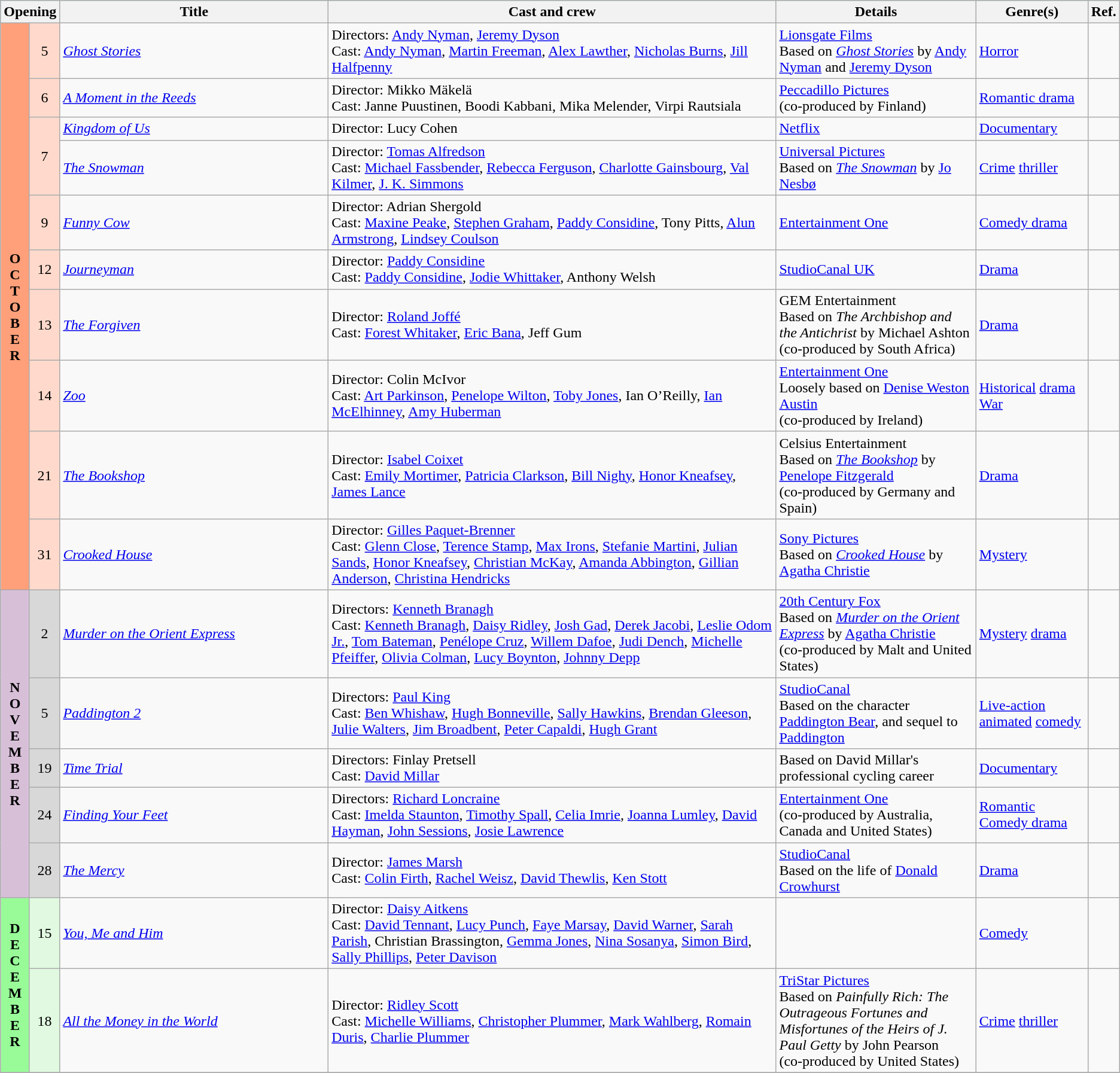<table class="wikitable">
<tr style="background:#b0e0e6; text-align:center;">
<th colspan="2">Opening</th>
<th style="width:24%;">Title</th>
<th style="width:40%;">Cast and crew</th>
<th>Details</th>
<th style="width:10%;">Genre(s)</th>
<th style="width:2%;">Ref.</th>
</tr>
<tr>
<th rowspan="10" style="text-align:center; background:#ffa07a; textcolor:#000;">O<br>C<br>T<br>O<br>B<br>E<br>R</th>
<td rowspan="1" style="text-align:center; background:#ffdacc;">5</td>
<td><em><a href='#'>Ghost Stories</a></em></td>
<td>Directors: <a href='#'>Andy Nyman</a>, <a href='#'>Jeremy Dyson</a> <br> Cast: <a href='#'>Andy Nyman</a>, <a href='#'>Martin Freeman</a>, <a href='#'>Alex Lawther</a>, <a href='#'>Nicholas Burns</a>, <a href='#'>Jill Halfpenny</a></td>
<td><a href='#'>Lionsgate Films</a> <br> Based on <em><a href='#'>Ghost Stories</a></em> by <a href='#'>Andy Nyman</a> and <a href='#'>Jeremy Dyson</a></td>
<td><a href='#'>Horror</a></td>
<td style="text-align:center"></td>
</tr>
<tr>
<td rowspan="1" style="text-align:center; background:#ffdacc;">6</td>
<td><em><a href='#'>A Moment in the Reeds</a></em></td>
<td>Director: Mikko Mäkelä <br> Cast: Janne Puustinen, Boodi Kabbani, Mika Melender, Virpi Rautsiala</td>
<td><a href='#'>Peccadillo Pictures</a> <br> (co-produced by Finland)</td>
<td><a href='#'>Romantic drama</a></td>
<td style="text-align:center"></td>
</tr>
<tr>
<td rowspan="2" style="text-align:center; background:#ffdacc;">7</td>
<td><em><a href='#'>Kingdom of Us</a></em></td>
<td>Director: Lucy Cohen</td>
<td><a href='#'>Netflix</a></td>
<td><a href='#'>Documentary</a></td>
<td style="text-align:center"></td>
</tr>
<tr>
<td><em><a href='#'>The Snowman</a></em></td>
<td>Director: <a href='#'>Tomas Alfredson</a> <br> Cast: <a href='#'>Michael Fassbender</a>, <a href='#'>Rebecca Ferguson</a>, <a href='#'>Charlotte Gainsbourg</a>, <a href='#'>Val Kilmer</a>, <a href='#'>J. K. Simmons</a></td>
<td><a href='#'>Universal Pictures</a> <br> Based on <em><a href='#'>The Snowman</a></em> by <a href='#'>Jo Nesbø</a></td>
<td><a href='#'>Crime</a> <a href='#'>thriller</a></td>
<td style="text-align:center"></td>
</tr>
<tr>
<td rowspan="1" style="text-align:center; background:#ffdacc;">9</td>
<td><em><a href='#'>Funny Cow</a></em></td>
<td>Director: Adrian Shergold <br> Cast: <a href='#'>Maxine Peake</a>, <a href='#'>Stephen Graham</a>, <a href='#'>Paddy Considine</a>, Tony Pitts, <a href='#'>Alun Armstrong</a>, <a href='#'>Lindsey Coulson</a></td>
<td><a href='#'>Entertainment One</a></td>
<td><a href='#'>Comedy drama</a></td>
<td style="text-align:center"></td>
</tr>
<tr>
<td rowspan="1" style="text-align:center; background:#ffdacc;">12</td>
<td><em><a href='#'>Journeyman</a></em></td>
<td>Director: <a href='#'>Paddy Considine</a> <br> Cast: <a href='#'>Paddy Considine</a>, <a href='#'>Jodie Whittaker</a>, Anthony Welsh</td>
<td><a href='#'>StudioCanal UK</a></td>
<td><a href='#'>Drama</a></td>
<td></td>
</tr>
<tr>
<td rowspan="1" style="text-align:center; background:#ffdacc;">13</td>
<td><em><a href='#'>The Forgiven</a></em></td>
<td>Director: <a href='#'>Roland Joffé</a> <br> Cast: <a href='#'>Forest Whitaker</a>, <a href='#'>Eric Bana</a>, Jeff Gum</td>
<td>GEM Entertainment <br> Based on <em>The Archbishop and the Antichrist</em> by Michael Ashton <br> (co-produced by South Africa)</td>
<td><a href='#'>Drama</a></td>
<td></td>
</tr>
<tr>
<td rowspan="1" style="text-align:center; background:#ffdacc;">14</td>
<td><em><a href='#'>Zoo</a></em></td>
<td>Director: Colin McIvor <br> Cast: <a href='#'>Art Parkinson</a>, <a href='#'>Penelope Wilton</a>, <a href='#'>Toby Jones</a>, Ian O’Reilly, <a href='#'>Ian McElhinney</a>, <a href='#'>Amy Huberman</a></td>
<td><a href='#'>Entertainment One</a> <br> Loosely based on <a href='#'>Denise Weston Austin</a> <br> (co-produced by Ireland)</td>
<td><a href='#'>Historical</a> <a href='#'>drama</a> <br> <a href='#'>War</a></td>
<td></td>
</tr>
<tr>
<td rowspan="1" style="text-align:center; background:#ffdacc;">21</td>
<td><em><a href='#'>The Bookshop</a></em></td>
<td>Director: <a href='#'>Isabel Coixet</a> <br> Cast: <a href='#'>Emily Mortimer</a>, <a href='#'>Patricia Clarkson</a>, <a href='#'>Bill Nighy</a>, <a href='#'>Honor Kneafsey</a>, <a href='#'>James Lance</a></td>
<td>Celsius Entertainment <br> Based on <em><a href='#'>The Bookshop</a></em> by <a href='#'>Penelope Fitzgerald</a>  <br> (co-produced by Germany and Spain)</td>
<td><a href='#'>Drama</a></td>
<td style="text-align:center"></td>
</tr>
<tr>
<td rowspan="1" style="text-align:center; background:#ffdacc;">31</td>
<td><em><a href='#'>Crooked House</a></em></td>
<td>Director: <a href='#'>Gilles Paquet-Brenner</a> <br> Cast: <a href='#'>Glenn Close</a>, <a href='#'>Terence Stamp</a>, <a href='#'>Max Irons</a>, <a href='#'>Stefanie Martini</a>, <a href='#'>Julian Sands</a>, <a href='#'>Honor Kneafsey</a>, <a href='#'>Christian McKay</a>, <a href='#'>Amanda Abbington</a>, <a href='#'>Gillian Anderson</a>, <a href='#'>Christina Hendricks</a></td>
<td><a href='#'>Sony Pictures</a> <br> Based on <em><a href='#'>Crooked House</a></em> by <a href='#'>Agatha Christie</a></td>
<td><a href='#'>Mystery</a></td>
<td style="text-align:center"></td>
</tr>
<tr>
<th rowspan="5" style="text-align:center; background:thistle; textcolor:#000;">N<br>O<br>V<br>E<br>M<br>B<br>E<br>R</th>
<td rowspan="1" style="text-align:center; background:#d8d8d8;">2</td>
<td><em><a href='#'>Murder on the Orient Express</a></em></td>
<td>Directors: <a href='#'>Kenneth Branagh</a> <br> Cast: <a href='#'>Kenneth Branagh</a>, <a href='#'>Daisy Ridley</a>, <a href='#'>Josh Gad</a>, <a href='#'>Derek Jacobi</a>, <a href='#'>Leslie Odom Jr.</a>, <a href='#'>Tom Bateman</a>, <a href='#'>Penélope Cruz</a>, <a href='#'>Willem Dafoe</a>, <a href='#'>Judi Dench</a>, <a href='#'>Michelle Pfeiffer</a>, <a href='#'>Olivia Colman</a>, <a href='#'>Lucy Boynton</a>, <a href='#'>Johnny Depp</a></td>
<td><a href='#'>20th Century Fox</a> <br> Based on <em><a href='#'>Murder on the Orient Express</a></em> by <a href='#'>Agatha Christie</a> <br> (co-produced by Malt and United States)</td>
<td><a href='#'>Mystery</a> <a href='#'>drama</a></td>
<td style="text-align:center"></td>
</tr>
<tr>
<td rowspan="1" style="text-align:center; background:#d8d8d8;">5</td>
<td><em><a href='#'>Paddington 2</a></em></td>
<td>Directors: <a href='#'>Paul King</a> <br> Cast: <a href='#'>Ben Whishaw</a>, <a href='#'>Hugh Bonneville</a>, <a href='#'>Sally Hawkins</a>, <a href='#'>Brendan Gleeson</a>, <a href='#'>Julie Walters</a>, <a href='#'>Jim Broadbent</a>, <a href='#'>Peter Capaldi</a>, <a href='#'>Hugh Grant</a></td>
<td><a href='#'>StudioCanal</a> <br> Based on the character <a href='#'>Paddington Bear</a>, and sequel to <a href='#'>Paddington</a></td>
<td><a href='#'>Live-action animated</a> <a href='#'>comedy</a></td>
<td style="text-align:center"></td>
</tr>
<tr>
<td rowspan="1" style="text-align:center; background:#d8d8d8;">19</td>
<td><em><a href='#'>Time Trial</a></em></td>
<td>Directors: Finlay Pretsell <br> Cast: <a href='#'>David Millar</a></td>
<td>Based on David Millar's professional cycling career</td>
<td><a href='#'>Documentary</a></td>
<td style="text-align:center"></td>
</tr>
<tr>
<td rowspan="1" style="text-align:center; background:#d8d8d8;">24</td>
<td><em><a href='#'>Finding Your Feet</a></em></td>
<td>Directors: <a href='#'>Richard Loncraine</a> <br> Cast: <a href='#'>Imelda Staunton</a>, <a href='#'>Timothy Spall</a>, <a href='#'>Celia Imrie</a>, <a href='#'>Joanna Lumley</a>, <a href='#'>David Hayman</a>, <a href='#'>John Sessions</a>, <a href='#'>Josie Lawrence</a></td>
<td><a href='#'>Entertainment One</a> <br> (co-produced by Australia, Canada and United States)</td>
<td><a href='#'>Romantic</a> <a href='#'>Comedy drama</a></td>
<td style="text-align:center"></td>
</tr>
<tr>
<td rowspan="1" style="text-align:center; background:#d8d8d8;">28</td>
<td><em><a href='#'>The Mercy</a></em></td>
<td>Director: <a href='#'>James Marsh</a> <br> Cast: <a href='#'>Colin Firth</a>, <a href='#'>Rachel Weisz</a>, <a href='#'>David Thewlis</a>, <a href='#'>Ken Stott</a></td>
<td><a href='#'>StudioCanal</a> <br> Based on the life of <a href='#'>Donald Crowhurst</a></td>
<td><a href='#'>Drama</a></td>
<td style="text-align:center"></td>
</tr>
<tr>
<th rowspan="2" style="text-align:center; background:#98fb98; textcolor:#000;">D<br>E<br>C<br>E<br>M<br>B<br>E<br>R</th>
<td rowspan="1" style="text-align:center; background:#e0f9e0;">15</td>
<td><em><a href='#'>You, Me and Him</a></em></td>
<td>Director: <a href='#'>Daisy Aitkens</a> <br> Cast: <a href='#'>David Tennant</a>, <a href='#'>Lucy Punch</a>, <a href='#'>Faye Marsay</a>, <a href='#'>David Warner</a>, <a href='#'>Sarah Parish</a>, Christian Brassington, <a href='#'>Gemma Jones</a>, <a href='#'>Nina Sosanya</a>, <a href='#'>Simon Bird</a>, <a href='#'>Sally Phillips</a>, <a href='#'>Peter Davison</a></td>
<td></td>
<td><a href='#'>Comedy</a></td>
<td></td>
</tr>
<tr>
<td rowspan="1" style="text-align:center; background:#e0f9e0;">18</td>
<td><em><a href='#'>All the Money in the World</a></em></td>
<td>Director: <a href='#'>Ridley Scott</a> <br> Cast: <a href='#'>Michelle Williams</a>, <a href='#'>Christopher Plummer</a>, <a href='#'>Mark Wahlberg</a>, <a href='#'>Romain Duris</a>, <a href='#'>Charlie Plummer</a></td>
<td><a href='#'>TriStar Pictures</a> <br> Based on <em>Painfully Rich: The Outrageous Fortunes and Misfortunes of the Heirs of J. Paul Getty</em> by John Pearson <br> (co-produced by United States)</td>
<td><a href='#'>Crime</a> <a href='#'>thriller</a></td>
<td style="text-align:center"></td>
</tr>
<tr>
</tr>
</table>
